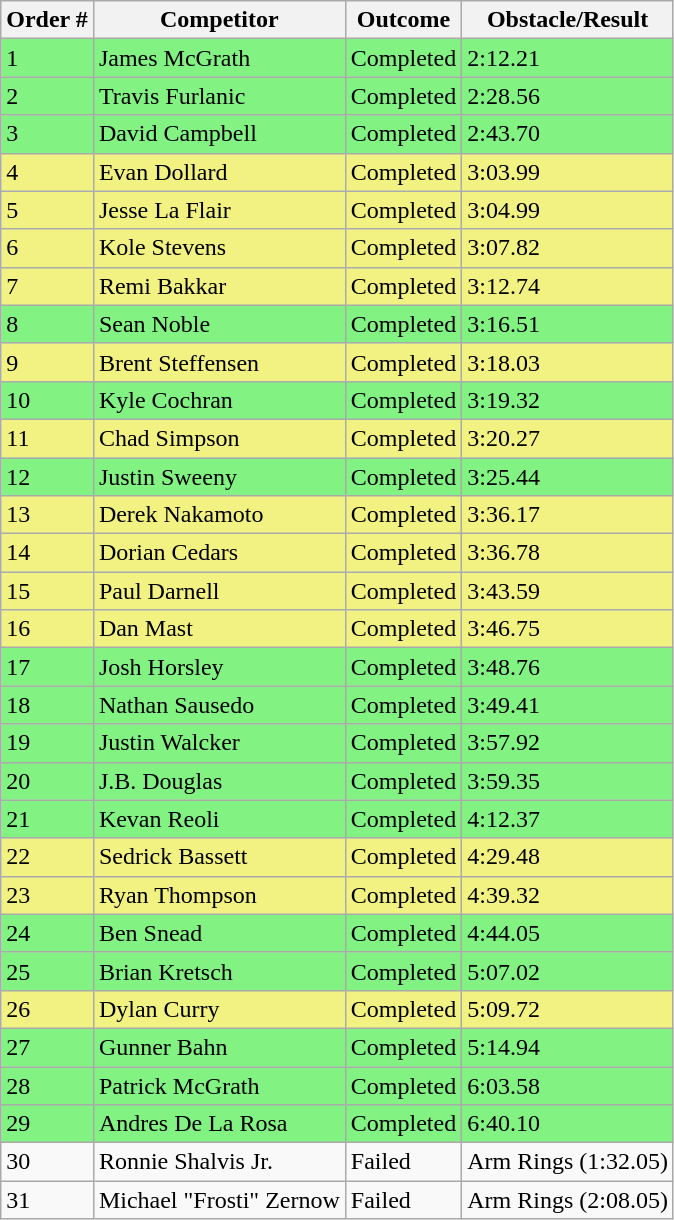<table class="wikitable sortable">
<tr>
<th>Order #</th>
<th>Competitor</th>
<th>Outcome</th>
<th>Obstacle/Result</th>
</tr>
<tr style="background-color:#82f282">
<td>1</td>
<td>James McGrath</td>
<td>Completed</td>
<td>2:12.21</td>
</tr>
<tr style="background-color:#82f282">
<td>2</td>
<td>Travis Furlanic</td>
<td>Completed</td>
<td>2:28.56</td>
</tr>
<tr style="background-color:#82f282">
<td>3</td>
<td>David Campbell</td>
<td>Completed</td>
<td>2:43.70</td>
</tr>
<tr style="background-color:#f2f282">
<td>4</td>
<td>Evan Dollard</td>
<td>Completed</td>
<td>3:03.99</td>
</tr>
<tr style="background-color:#f2f282">
<td>5</td>
<td>Jesse La Flair</td>
<td>Completed</td>
<td>3:04.99</td>
</tr>
<tr style="background-color:#f2f282">
<td>6</td>
<td>Kole Stevens</td>
<td>Completed</td>
<td>3:07.82</td>
</tr>
<tr style="background-color:#f2f282">
<td>7</td>
<td>Remi Bakkar</td>
<td>Completed</td>
<td>3:12.74</td>
</tr>
<tr style="background-color:#82f282">
<td>8</td>
<td>Sean Noble</td>
<td>Completed</td>
<td>3:16.51</td>
</tr>
<tr style="background-color:#f2f282">
<td>9</td>
<td>Brent Steffensen</td>
<td>Completed</td>
<td>3:18.03</td>
</tr>
<tr style="background-color:#82f282">
<td>10</td>
<td>Kyle Cochran</td>
<td>Completed</td>
<td>3:19.32</td>
</tr>
<tr style="background-color:#f2f282">
<td>11</td>
<td>Chad Simpson</td>
<td>Completed</td>
<td>3:20.27</td>
</tr>
<tr style="background-color:#82f282">
<td>12</td>
<td>Justin Sweeny</td>
<td>Completed</td>
<td>3:25.44</td>
</tr>
<tr style="background-color:#f2f282">
<td>13</td>
<td>Derek Nakamoto</td>
<td>Completed</td>
<td>3:36.17</td>
</tr>
<tr style="background-color:#f2f282">
<td>14</td>
<td>Dorian Cedars</td>
<td>Completed</td>
<td>3:36.78</td>
</tr>
<tr style="background-color:#f2f282">
<td>15</td>
<td>Paul Darnell</td>
<td>Completed</td>
<td>3:43.59</td>
</tr>
<tr style="background-color:#f2f282">
<td>16</td>
<td>Dan Mast</td>
<td>Completed</td>
<td>3:46.75</td>
</tr>
<tr style="background-color:#82f282">
<td>17</td>
<td>Josh Horsley</td>
<td>Completed</td>
<td>3:48.76</td>
</tr>
<tr style="background-color:#82f282">
<td>18</td>
<td>Nathan Sausedo</td>
<td>Completed</td>
<td>3:49.41</td>
</tr>
<tr style="background-color:#82f282">
<td>19</td>
<td>Justin Walcker</td>
<td>Completed</td>
<td>3:57.92</td>
</tr>
<tr style="background-color:#82f282">
<td>20</td>
<td>J.B. Douglas</td>
<td>Completed</td>
<td>3:59.35</td>
</tr>
<tr style="background-color:#82f282">
<td>21</td>
<td>Kevan Reoli</td>
<td>Completed</td>
<td>4:12.37</td>
</tr>
<tr style="background-color:#f2f282">
<td>22</td>
<td>Sedrick Bassett</td>
<td>Completed</td>
<td>4:29.48</td>
</tr>
<tr style="background-color:#f2f282">
<td>23</td>
<td>Ryan Thompson</td>
<td>Completed</td>
<td>4:39.32</td>
</tr>
<tr style="background-color:#82f282">
<td>24</td>
<td>Ben Snead</td>
<td>Completed</td>
<td>4:44.05</td>
</tr>
<tr style="background-color:#82f282">
<td>25</td>
<td>Brian Kretsch</td>
<td>Completed</td>
<td>5:07.02</td>
</tr>
<tr style="background-color:#f2f282">
<td>26</td>
<td>Dylan Curry</td>
<td>Completed</td>
<td>5:09.72</td>
</tr>
<tr style="background-color:#82f282">
<td>27</td>
<td>Gunner Bahn</td>
<td>Completed</td>
<td>5:14.94</td>
</tr>
<tr style="background-color:#82f282">
<td>28</td>
<td>Patrick McGrath</td>
<td>Completed</td>
<td>6:03.58</td>
</tr>
<tr style="background-color:#82f282">
<td>29</td>
<td>Andres De La Rosa</td>
<td>Completed</td>
<td>6:40.10</td>
</tr>
<tr>
<td>30</td>
<td>Ronnie Shalvis Jr.</td>
<td>Failed</td>
<td>Arm Rings (1:32.05)</td>
</tr>
<tr>
<td>31</td>
<td>Michael "Frosti" Zernow</td>
<td>Failed</td>
<td>Arm Rings (2:08.05)</td>
</tr>
</table>
